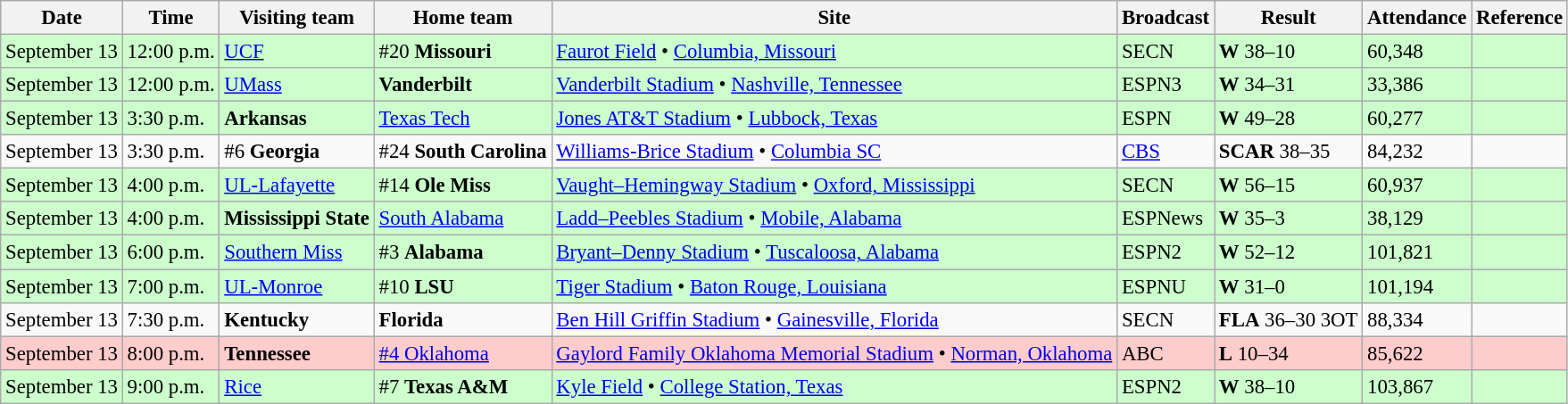<table class="wikitable" style="font-size:95%;">
<tr>
<th>Date</th>
<th>Time</th>
<th>Visiting team</th>
<th>Home team</th>
<th>Site</th>
<th>Broadcast</th>
<th>Result</th>
<th>Attendance</th>
<th class="unsortable">Reference</th>
</tr>
<tr bgcolor=ccffcc>
<td>September 13</td>
<td>12:00 p.m.</td>
<td><a href='#'>UCF</a></td>
<td>#20 <strong>Missouri</strong></td>
<td><a href='#'>Faurot Field</a> • <a href='#'>Columbia, Missouri</a></td>
<td>SECN</td>
<td><strong>W</strong> 38–10</td>
<td>60,348</td>
<td></td>
</tr>
<tr bgcolor=ccffcc>
<td>September 13</td>
<td>12:00 p.m.</td>
<td><a href='#'>UMass</a></td>
<td><strong>Vanderbilt</strong></td>
<td><a href='#'>Vanderbilt Stadium</a> • <a href='#'>Nashville, Tennessee</a></td>
<td>ESPN3</td>
<td><strong>W</strong> 34–31</td>
<td>33,386</td>
<td></td>
</tr>
<tr bgcolor=ccffcc>
<td>September 13</td>
<td>3:30 p.m.</td>
<td><strong>Arkansas</strong></td>
<td><a href='#'>Texas Tech</a></td>
<td><a href='#'>Jones AT&T Stadium</a> • <a href='#'>Lubbock, Texas</a></td>
<td>ESPN</td>
<td><strong>W</strong> 49–28</td>
<td>60,277</td>
<td></td>
</tr>
<tr bgcolor=>
<td>September 13</td>
<td>3:30 p.m.</td>
<td>#6 <strong>Georgia</strong></td>
<td>#24 <strong>South Carolina</strong></td>
<td><a href='#'>Williams-Brice Stadium</a> • <a href='#'>Columbia SC</a></td>
<td><a href='#'>CBS</a></td>
<td><strong>SCAR</strong> 38–35</td>
<td>84,232</td>
<td></td>
</tr>
<tr bgcolor=ccffcc>
<td>September 13</td>
<td>4:00 p.m.</td>
<td><a href='#'>UL-Lafayette</a></td>
<td>#14 <strong>Ole Miss</strong></td>
<td><a href='#'>Vaught–Hemingway Stadium</a> • <a href='#'>Oxford, Mississippi</a></td>
<td>SECN</td>
<td><strong>W</strong> 56–15</td>
<td>60,937</td>
<td></td>
</tr>
<tr bgcolor=ccffcc>
<td>September 13</td>
<td>4:00 p.m.</td>
<td><strong>Mississippi State</strong></td>
<td><a href='#'>South Alabama</a></td>
<td><a href='#'>Ladd–Peebles Stadium</a> • <a href='#'>Mobile, Alabama</a></td>
<td>ESPNews</td>
<td><strong>W</strong> 35–3</td>
<td>38,129</td>
<td></td>
</tr>
<tr bgcolor=ccffcc>
<td>September 13</td>
<td>6:00 p.m.</td>
<td><a href='#'>Southern Miss</a></td>
<td>#3 <strong>Alabama</strong></td>
<td><a href='#'>Bryant–Denny Stadium</a> • <a href='#'>Tuscaloosa, Alabama</a></td>
<td>ESPN2</td>
<td><strong>W</strong> 52–12</td>
<td>101,821</td>
<td></td>
</tr>
<tr bgcolor=ccffcc>
<td>September 13</td>
<td>7:00 p.m.</td>
<td><a href='#'>UL-Monroe</a></td>
<td>#10 <strong>LSU</strong></td>
<td><a href='#'>Tiger Stadium</a> • <a href='#'>Baton Rouge, Louisiana</a></td>
<td>ESPNU</td>
<td><strong>W</strong> 31–0</td>
<td>101,194</td>
<td></td>
</tr>
<tr bgcolor=>
<td>September 13</td>
<td>7:30 p.m.</td>
<td><strong>Kentucky</strong></td>
<td><strong>Florida</strong></td>
<td><a href='#'>Ben Hill Griffin Stadium</a> • <a href='#'>Gainesville, Florida</a></td>
<td>SECN</td>
<td><strong>FLA</strong> 36–30 3OT</td>
<td>88,334</td>
<td></td>
</tr>
<tr bgcolor=ffcccc>
<td>September 13</td>
<td>8:00 p.m.</td>
<td><strong>Tennessee</strong></td>
<td><a href='#'>#4 Oklahoma</a></td>
<td><a href='#'>Gaylord Family Oklahoma Memorial Stadium</a> • <a href='#'>Norman, Oklahoma</a></td>
<td>ABC</td>
<td><strong>L</strong> 10–34</td>
<td>85,622</td>
<td></td>
</tr>
<tr bgcolor=ccffcc>
<td>September 13</td>
<td>9:00 p.m.</td>
<td><a href='#'>Rice</a></td>
<td>#7 <strong>Texas A&M</strong></td>
<td><a href='#'>Kyle Field</a> • <a href='#'>College Station, Texas</a></td>
<td>ESPN2</td>
<td><strong>W</strong> 38–10</td>
<td>103,867</td>
<td></td>
</tr>
</table>
